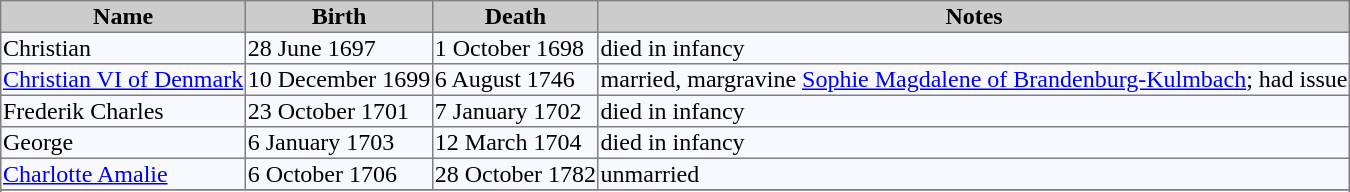<table border="1" style="border-collapse: collapse;">
<tr bgcolor="#cccccc">
<th>Name</th>
<th>Birth</th>
<th>Death</th>
<th>Notes</th>
</tr>
<tr style="background: #f8f8ff;">
<td align-center>Christian</td>
<td>28 June 1697</td>
<td>1 October 1698</td>
<td>died in infancy</td>
</tr>
<tr style="background: #f8f8ff;">
<td align-center><a href='#'>Christian VI of Denmark</a></td>
<td>10 December 1699</td>
<td>6 August 1746</td>
<td>married, margravine <a href='#'>Sophie Magdalene of Brandenburg-Kulmbach</a>; had issue</td>
</tr>
<tr style="background: #f8f8ff;">
<td align-center>Frederik Charles</td>
<td>23 October 1701</td>
<td>7 January 1702</td>
<td>died in infancy</td>
</tr>
<tr style="background: #f8f8ff;">
<td align-center>George</td>
<td>6 January 1703</td>
<td>12 March 1704</td>
<td>died in infancy</td>
</tr>
<tr style="background: #f8f8ff;">
<td align-center><a href='#'>Charlotte Amalie</a></td>
<td>6 October 1706</td>
<td>28 October 1782</td>
<td>unmarried</td>
</tr>
<tr style="background: #f8f8ff;">
</tr>
<tr>
</tr>
</table>
